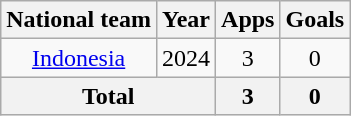<table class="wikitable" style="text-align:center">
<tr>
<th>National team</th>
<th>Year</th>
<th>Apps</th>
<th>Goals</th>
</tr>
<tr>
<td><a href='#'>Indonesia</a></td>
<td>2024</td>
<td>3</td>
<td>0</td>
</tr>
<tr>
<th colspan=2>Total</th>
<th>3</th>
<th>0</th>
</tr>
</table>
